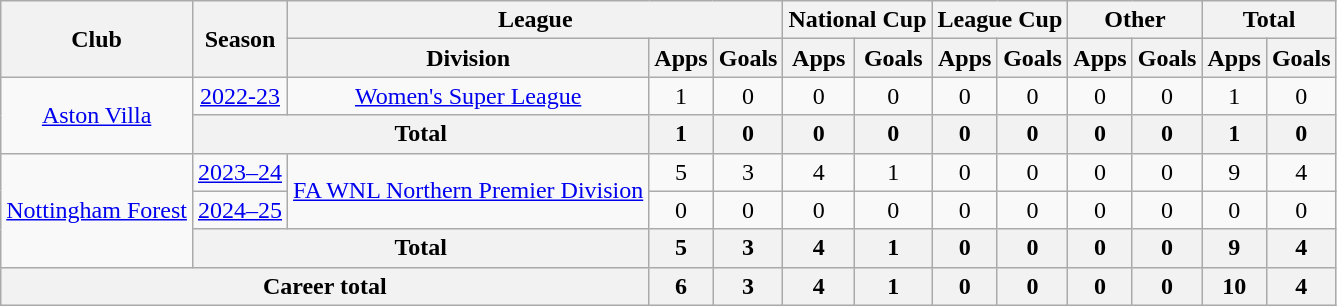<table class="wikitable" style="text-align: center">
<tr>
<th rowspan="2">Club</th>
<th rowspan="2">Season</th>
<th colspan="3">League</th>
<th colspan="2">National Cup</th>
<th colspan="2">League Cup</th>
<th colspan="2">Other</th>
<th colspan="2">Total</th>
</tr>
<tr>
<th>Division</th>
<th>Apps</th>
<th>Goals</th>
<th>Apps</th>
<th>Goals</th>
<th>Apps</th>
<th>Goals</th>
<th>Apps</th>
<th>Goals</th>
<th>Apps</th>
<th>Goals</th>
</tr>
<tr>
<td rowspan="2"><a href='#'>Aston Villa</a></td>
<td><a href='#'>2022-23</a></td>
<td rowspan="1"><a href='#'>Women's Super League</a></td>
<td>1</td>
<td>0</td>
<td>0</td>
<td>0</td>
<td>0</td>
<td>0</td>
<td>0</td>
<td>0</td>
<td>1</td>
<td>0</td>
</tr>
<tr>
<th colspan="2"><strong>Total</strong></th>
<th>1</th>
<th>0</th>
<th>0</th>
<th>0</th>
<th>0</th>
<th>0</th>
<th>0</th>
<th>0</th>
<th>1</th>
<th>0</th>
</tr>
<tr>
<td rowspan="3"><a href='#'>Nottingham Forest</a></td>
<td><a href='#'>2023–24</a></td>
<td rowspan="2"><a href='#'>FA WNL Northern Premier Division</a></td>
<td>5</td>
<td>3</td>
<td>4</td>
<td>1</td>
<td>0</td>
<td>0</td>
<td>0</td>
<td>0</td>
<td>9</td>
<td>4</td>
</tr>
<tr>
<td><a href='#'>2024–25</a></td>
<td>0</td>
<td>0</td>
<td>0</td>
<td>0</td>
<td>0</td>
<td>0</td>
<td>0</td>
<td>0</td>
<td>0</td>
<td>0</td>
</tr>
<tr>
<th colspan="2"><strong>Total</strong></th>
<th>5</th>
<th>3</th>
<th>4</th>
<th>1</th>
<th>0</th>
<th>0</th>
<th>0</th>
<th>0</th>
<th>9</th>
<th>4</th>
</tr>
<tr>
<th colspan="3"><strong>Career total</strong></th>
<th>6</th>
<th>3</th>
<th>4</th>
<th>1</th>
<th>0</th>
<th>0</th>
<th>0</th>
<th>0</th>
<th>10</th>
<th>4</th>
</tr>
</table>
